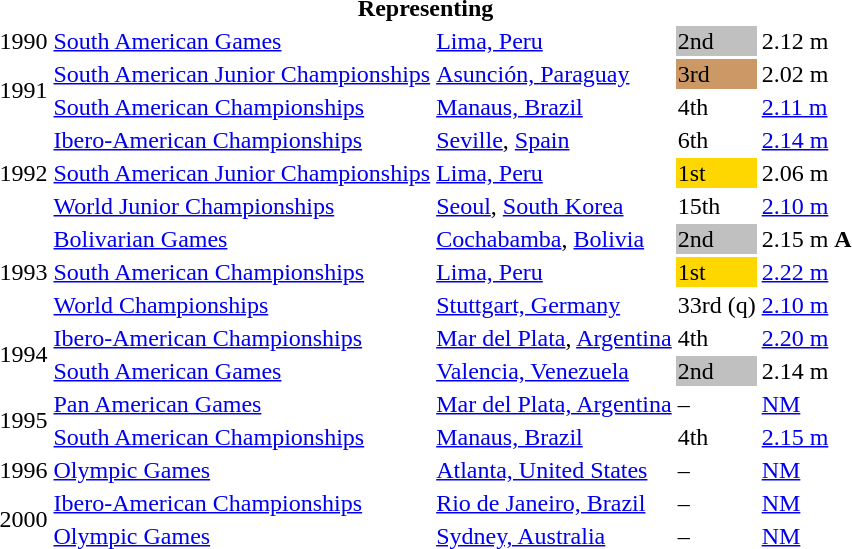<table>
<tr>
<th colspan="6">Representing </th>
</tr>
<tr>
<td>1990</td>
<td><a href='#'>South American Games</a></td>
<td><a href='#'>Lima, Peru</a></td>
<td bgcolor=silver>2nd</td>
<td>2.12 m</td>
</tr>
<tr>
<td rowspan=2>1991</td>
<td><a href='#'>South American Junior Championships</a></td>
<td><a href='#'>Asunción, Paraguay</a></td>
<td bgcolor=cc9966>3rd</td>
<td>2.02 m</td>
</tr>
<tr>
<td><a href='#'>South American Championships</a></td>
<td><a href='#'>Manaus, Brazil</a></td>
<td>4th</td>
<td><a href='#'>2.11 m</a></td>
</tr>
<tr>
<td rowspan=3>1992</td>
<td><a href='#'>Ibero-American Championships</a></td>
<td><a href='#'>Seville</a>, <a href='#'>Spain</a></td>
<td>6th</td>
<td><a href='#'>2.14 m</a></td>
</tr>
<tr>
<td><a href='#'>South American Junior Championships</a></td>
<td><a href='#'>Lima, Peru</a></td>
<td bgcolor=gold>1st</td>
<td>2.06 m</td>
</tr>
<tr>
<td><a href='#'>World Junior Championships</a></td>
<td><a href='#'>Seoul</a>, <a href='#'>South Korea</a></td>
<td>15th</td>
<td><a href='#'>2.10 m</a></td>
</tr>
<tr>
<td rowspan=3>1993</td>
<td><a href='#'>Bolivarian Games</a></td>
<td><a href='#'>Cochabamba</a>, <a href='#'>Bolivia</a></td>
<td bgcolor=silver>2nd</td>
<td>2.15 m <strong>A</strong></td>
</tr>
<tr>
<td><a href='#'>South American Championships</a></td>
<td><a href='#'>Lima, Peru</a></td>
<td bgcolor=gold>1st</td>
<td><a href='#'>2.22 m</a></td>
</tr>
<tr>
<td><a href='#'>World Championships</a></td>
<td><a href='#'>Stuttgart, Germany</a></td>
<td>33rd (q)</td>
<td><a href='#'>2.10 m</a></td>
</tr>
<tr>
<td rowspan=2>1994</td>
<td><a href='#'>Ibero-American Championships</a></td>
<td><a href='#'>Mar del Plata</a>, <a href='#'>Argentina</a></td>
<td>4th</td>
<td><a href='#'>2.20 m</a></td>
</tr>
<tr>
<td><a href='#'>South American Games</a></td>
<td><a href='#'>Valencia, Venezuela</a></td>
<td bgcolor=silver>2nd</td>
<td>2.14 m</td>
</tr>
<tr>
<td rowspan=2>1995</td>
<td><a href='#'>Pan American Games</a></td>
<td><a href='#'>Mar del Plata, Argentina</a></td>
<td>–</td>
<td><a href='#'>NM</a></td>
</tr>
<tr>
<td><a href='#'>South American Championships</a></td>
<td><a href='#'>Manaus, Brazil</a></td>
<td>4th</td>
<td><a href='#'>2.15 m</a></td>
</tr>
<tr>
<td>1996</td>
<td><a href='#'>Olympic Games</a></td>
<td><a href='#'>Atlanta, United States</a></td>
<td>–</td>
<td><a href='#'>NM</a></td>
</tr>
<tr>
<td rowspan=2>2000</td>
<td><a href='#'>Ibero-American Championships</a></td>
<td><a href='#'>Rio de Janeiro, Brazil</a></td>
<td>–</td>
<td><a href='#'>NM</a></td>
</tr>
<tr>
<td><a href='#'>Olympic Games</a></td>
<td><a href='#'>Sydney, Australia</a></td>
<td>–</td>
<td><a href='#'>NM</a></td>
</tr>
</table>
